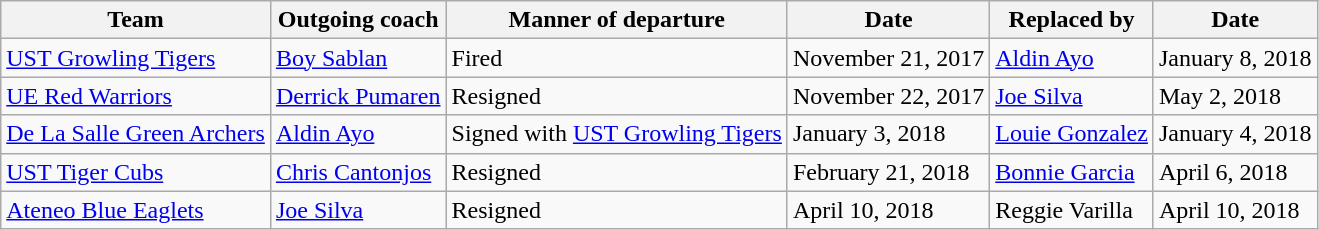<table class=wikitable>
<tr>
<th>Team</th>
<th>Outgoing coach</th>
<th>Manner of departure</th>
<th>Date</th>
<th>Replaced by</th>
<th>Date</th>
</tr>
<tr>
<td><a href='#'>UST Growling Tigers</a></td>
<td><a href='#'>Boy Sablan</a></td>
<td>Fired</td>
<td>November 21, 2017</td>
<td><a href='#'>Aldin Ayo</a></td>
<td>January 8, 2018</td>
</tr>
<tr>
<td><a href='#'>UE Red Warriors</a></td>
<td><a href='#'>Derrick Pumaren</a></td>
<td>Resigned</td>
<td>November 22, 2017</td>
<td><a href='#'>Joe Silva</a></td>
<td>May 2, 2018</td>
</tr>
<tr>
<td><a href='#'>De La Salle Green Archers</a></td>
<td><a href='#'>Aldin Ayo</a></td>
<td>Signed with <a href='#'>UST Growling Tigers</a></td>
<td>January 3, 2018</td>
<td><a href='#'>Louie Gonzalez</a></td>
<td>January 4, 2018</td>
</tr>
<tr>
<td><a href='#'>UST Tiger Cubs</a></td>
<td><a href='#'>Chris Cantonjos</a></td>
<td>Resigned</td>
<td>February 21, 2018</td>
<td><a href='#'>Bonnie Garcia</a></td>
<td>April 6, 2018</td>
</tr>
<tr>
<td><a href='#'>Ateneo Blue Eaglets</a></td>
<td><a href='#'>Joe Silva</a></td>
<td>Resigned</td>
<td>April 10, 2018</td>
<td>Reggie Varilla</td>
<td>April 10, 2018</td>
</tr>
</table>
